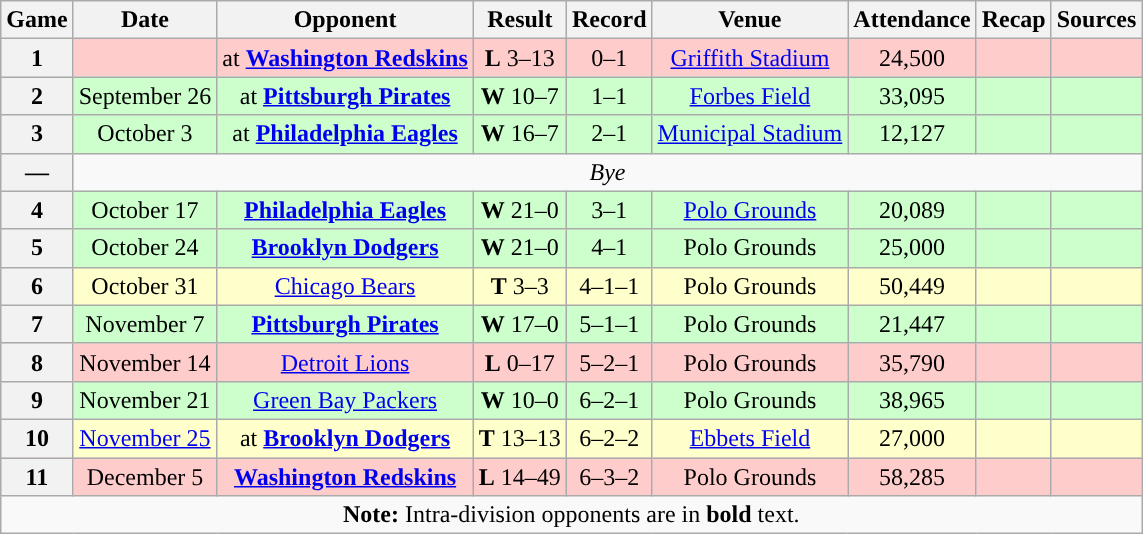<table class="wikitable" style="text-align:center">
<tr>
<th>Game</th>
<th>Date</th>
<th>Opponent</th>
<th>Result</th>
<th>Record</th>
<th>Venue</th>
<th>Attendance</th>
<th>Recap</th>
<th>Sources</th>
</tr>
<tr style="background:#fcc">
<th>1</th>
<td></td>
<td>at <strong><a href='#'>Washington Redskins</a></strong></td>
<td><strong>L</strong> 3–13</td>
<td>0–1</td>
<td><a href='#'>Griffith Stadium</a></td>
<td>24,500</td>
<td></td>
<td></td>
</tr>
<tr style="background:#cfc">
<th>2</th>
<td>September 26</td>
<td>at <strong><a href='#'>Pittsburgh Pirates</a></strong></td>
<td><strong>W</strong> 10–7</td>
<td>1–1</td>
<td><a href='#'>Forbes Field</a></td>
<td>33,095</td>
<td></td>
<td></td>
</tr>
<tr style="background:#cfc">
<th>3</th>
<td>October 3</td>
<td>at <strong><a href='#'>Philadelphia Eagles</a></strong></td>
<td><strong>W</strong> 16–7</td>
<td>2–1</td>
<td><a href='#'>Municipal Stadium</a></td>
<td>12,127 </td>
<td></td>
<td></td>
</tr>
<tr>
<th>—</th>
<td colspan="9"><em>Bye</em></td>
</tr>
<tr style="background:#cfc">
<th>4</th>
<td>October 17</td>
<td><strong><a href='#'>Philadelphia Eagles</a></strong></td>
<td><strong>W</strong> 21–0</td>
<td>3–1</td>
<td><a href='#'>Polo Grounds</a></td>
<td>20,089</td>
<td></td>
<td></td>
</tr>
<tr style="background:#cfc">
<th>5</th>
<td>October 24</td>
<td><strong><a href='#'>Brooklyn Dodgers</a></strong></td>
<td><strong>W</strong> 21–0</td>
<td>4–1</td>
<td>Polo Grounds</td>
<td>25,000</td>
<td></td>
<td></td>
</tr>
<tr style="background:#ffc">
<th>6</th>
<td>October 31</td>
<td><a href='#'>Chicago Bears</a></td>
<td><strong>T</strong> 3–3</td>
<td>4–1–1</td>
<td>Polo Grounds</td>
<td>50,449</td>
<td></td>
<td></td>
</tr>
<tr style="background:#cfc">
<th>7</th>
<td>November 7</td>
<td><strong><a href='#'>Pittsburgh Pirates</a></strong></td>
<td><strong>W</strong> 17–0</td>
<td>5–1–1</td>
<td>Polo Grounds</td>
<td>21,447</td>
<td></td>
<td></td>
</tr>
<tr style="background:#fcc">
<th>8</th>
<td>November 14</td>
<td><a href='#'>Detroit Lions</a></td>
<td><strong>L</strong> 0–17</td>
<td>5–2–1</td>
<td>Polo Grounds</td>
<td>35,790</td>
<td></td>
<td></td>
</tr>
<tr style="background:#cfc">
<th>9</th>
<td>November 21</td>
<td><a href='#'>Green Bay Packers</a></td>
<td><strong>W</strong> 10–0</td>
<td>6–2–1</td>
<td>Polo Grounds</td>
<td>38,965</td>
<td></td>
<td></td>
</tr>
<tr style="background:#ffc">
<th>10</th>
<td><a href='#'>November 25</a></td>
<td>at <strong><a href='#'>Brooklyn Dodgers</a></strong></td>
<td><strong>T</strong> 13–13</td>
<td>6–2–2</td>
<td><a href='#'>Ebbets Field</a></td>
<td>27,000</td>
<td></td>
<td></td>
</tr>
<tr style="background:#fcc">
<th>11</th>
<td>December 5</td>
<td><strong><a href='#'>Washington Redskins</a></strong></td>
<td><strong>L</strong> 14–49</td>
<td>6–3–2</td>
<td>Polo Grounds</td>
<td>58,285</td>
<td></td>
<td></td>
</tr>
<tr>
<td colspan="10"><strong>Note:</strong> Intra-division opponents are in <strong>bold</strong> text.</td>
</tr>
</table>
